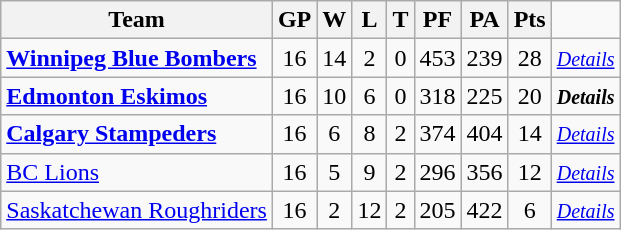<table class="wikitable">
<tr>
<th>Team</th>
<th>GP</th>
<th>W</th>
<th>L</th>
<th>T</th>
<th>PF</th>
<th>PA</th>
<th>Pts</th>
</tr>
<tr align="center">
<td align="left"><strong><a href='#'>Winnipeg Blue Bombers</a></strong></td>
<td>16</td>
<td>14</td>
<td>2</td>
<td>0</td>
<td>453</td>
<td>239</td>
<td>28</td>
<td><small><em><a href='#'>Details</a></em></small></td>
</tr>
<tr align="center">
<td align="left"><strong><a href='#'>Edmonton Eskimos</a></strong></td>
<td>16</td>
<td>10</td>
<td>6</td>
<td>0</td>
<td>318</td>
<td>225</td>
<td>20</td>
<td><small><strong><em>Details</em></strong></small></td>
</tr>
<tr align="center">
<td align="left"><strong><a href='#'>Calgary Stampeders</a></strong></td>
<td>16</td>
<td>6</td>
<td>8</td>
<td>2</td>
<td>374</td>
<td>404</td>
<td>14</td>
<td><small><em><a href='#'>Details</a></em></small></td>
</tr>
<tr align="center">
<td align="left"><a href='#'>BC Lions</a></td>
<td>16</td>
<td>5</td>
<td>9</td>
<td>2</td>
<td>296</td>
<td>356</td>
<td>12</td>
<td><small><em><a href='#'>Details</a></em></small></td>
</tr>
<tr align="center">
<td align="left"><a href='#'>Saskatchewan Roughriders</a></td>
<td>16</td>
<td>2</td>
<td>12</td>
<td>2</td>
<td>205</td>
<td>422</td>
<td>6</td>
<td><small><em><a href='#'>Details</a></em></small></td>
</tr>
</table>
